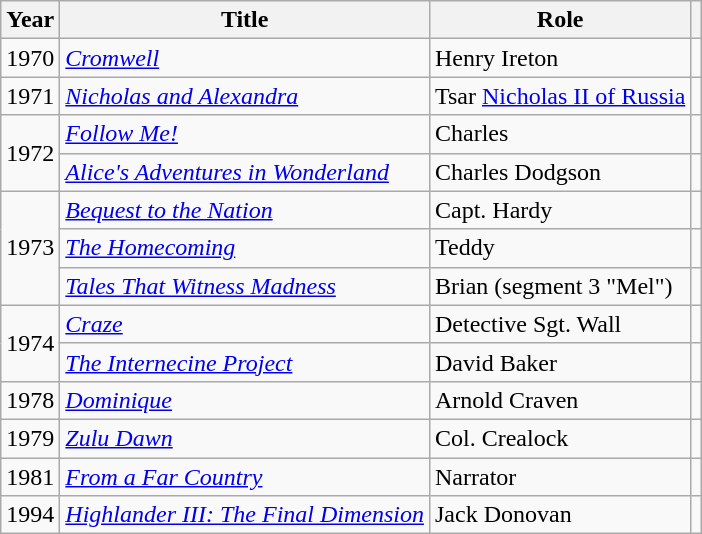<table class="wikitable">
<tr>
<th>Year</th>
<th>Title</th>
<th>Role</th>
<th></th>
</tr>
<tr>
<td>1970</td>
<td><em><a href='#'>Cromwell</a></em></td>
<td>Henry Ireton</td>
<td></td>
</tr>
<tr>
<td>1971</td>
<td><em><a href='#'>Nicholas and Alexandra</a></em></td>
<td>Tsar <a href='#'>Nicholas II of Russia</a></td>
<td></td>
</tr>
<tr>
<td rowspan="2">1972</td>
<td><em><a href='#'>Follow Me!</a></em></td>
<td>Charles</td>
<td></td>
</tr>
<tr>
<td><em><a href='#'>Alice's Adventures in Wonderland</a></em></td>
<td>Charles Dodgson</td>
<td></td>
</tr>
<tr>
<td rowspan="3">1973</td>
<td><em><a href='#'>Bequest to the Nation</a></em></td>
<td>Capt. Hardy</td>
<td></td>
</tr>
<tr>
<td><em><a href='#'>The Homecoming</a></em></td>
<td>Teddy</td>
<td></td>
</tr>
<tr>
<td><em><a href='#'>Tales That Witness Madness</a></em></td>
<td>Brian (segment 3 "Mel")</td>
<td></td>
</tr>
<tr>
<td rowspan="2">1974</td>
<td><em><a href='#'>Craze</a></em></td>
<td>Detective Sgt. Wall</td>
<td></td>
</tr>
<tr>
<td><em><a href='#'>The Internecine Project</a></em></td>
<td>David Baker</td>
<td></td>
</tr>
<tr>
<td>1978</td>
<td><em><a href='#'>Dominique</a></em></td>
<td>Arnold Craven</td>
<td></td>
</tr>
<tr>
<td>1979</td>
<td><em><a href='#'>Zulu Dawn</a></em></td>
<td>Col. Crealock</td>
<td></td>
</tr>
<tr>
<td>1981</td>
<td><em><a href='#'>From a Far Country</a></em></td>
<td>Narrator</td>
<td></td>
</tr>
<tr>
<td>1994</td>
<td><em><a href='#'>Highlander III: The Final Dimension</a></em></td>
<td>Jack Donovan</td>
<td></td>
</tr>
</table>
